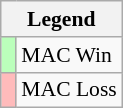<table class="wikitable" style="font-size:90%">
<tr>
<th colspan="2">Legend</th>
</tr>
<tr>
<td style="background:#bfb;"> </td>
<td>MAC Win</td>
</tr>
<tr>
<td style="background:#fbb;"> </td>
<td>MAC Loss</td>
</tr>
</table>
